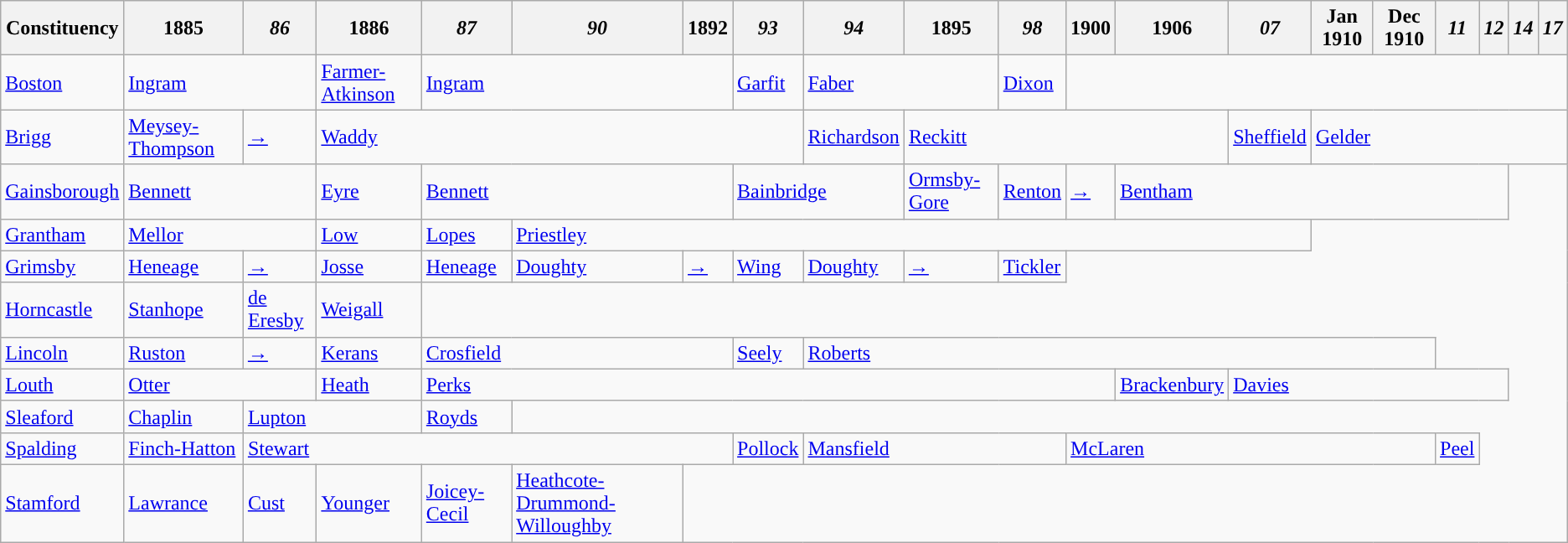<table class="wikitable">
<tr>
<th>Constituency</th>
<th>1885</th>
<th><em>86</em></th>
<th>1886</th>
<th><em>87</em></th>
<th><em>90</em></th>
<th>1892</th>
<th><em>93</em></th>
<th><em>94</em></th>
<th>1895</th>
<th><em>98</em></th>
<th>1900</th>
<th>1906</th>
<th><em>07</em></th>
<th>Jan 1910</th>
<th>Dec 1910</th>
<th><em>11</em></th>
<th><em>12</em></th>
<th><em>14</em></th>
<th><em>17</em></th>
</tr>
<tr>
<td><a href='#'>Boston</a></td>
<td colspan="2"><a href='#'>Ingram</a></td>
<td><a href='#'>Farmer-Atkinson</a></td>
<td colspan="3"><a href='#'>Ingram</a></td>
<td><a href='#'>Garfit</a></td>
<td colspan="2"><a href='#'>Faber</a></td>
<td><a href='#'>Dixon</a></td>
</tr>
<tr>
<td><a href='#'>Brigg</a></td>
<td><a href='#'>Meysey-Thompson</a></td>
<td><a href='#'>→</a></td>
<td colspan="5"><a href='#'>Waddy</a></td>
<td><a href='#'>Richardson</a></td>
<td colspan="4"><a href='#'>Reckitt</a></td>
<td><a href='#'>Sheffield</a></td>
<td colspan="6"><a href='#'>Gelder</a></td>
</tr>
<tr>
<td><a href='#'>Gainsborough</a></td>
<td colspan="2"><a href='#'>Bennett</a></td>
<td><a href='#'>Eyre</a></td>
<td colspan="3"><a href='#'>Bennett</a></td>
<td colspan="2"><a href='#'>Bainbridge</a></td>
<td><a href='#'>Ormsby-Gore</a></td>
<td><a href='#'>Renton</a></td>
<td><a href='#'>→</a></td>
<td colspan="6"><a href='#'>Bentham</a></td>
</tr>
<tr>
<td><a href='#'>Grantham</a></td>
<td colspan="2"><a href='#'>Mellor</a></td>
<td><a href='#'>Low</a></td>
<td><a href='#'>Lopes</a></td>
<td colspan="9"><a href='#'>Priestley</a></td>
</tr>
<tr>
<td><a href='#'>Grimsby</a></td>
<td><a href='#'>Heneage</a></td>
<td><a href='#'>→</a></td>
<td><a href='#'>Josse</a></td>
<td><a href='#'>Heneage</a></td>
<td bgcolor=><a href='#'>Doughty</a></td>
<td><a href='#'>→</a></td>
<td><a href='#'>Wing</a></td>
<td><a href='#'>Doughty</a></td>
<td><a href='#'>→</a></td>
<td><a href='#'>Tickler</a></td>
</tr>
<tr>
<td><a href='#'>Horncastle</a></td>
<td><a href='#'>Stanhope</a></td>
<td><a href='#'>de Eresby</a></td>
<td><a href='#'>Weigall</a></td>
</tr>
<tr>
<td><a href='#'>Lincoln</a></td>
<td><a href='#'>Ruston</a></td>
<td><a href='#'>→</a></td>
<td><a href='#'>Kerans</a></td>
<td colspan="3"><a href='#'>Crosfield</a></td>
<td><a href='#'>Seely</a></td>
<td colspan="8"><a href='#'>Roberts</a></td>
</tr>
<tr>
<td><a href='#'>Louth</a></td>
<td colspan="2"><a href='#'>Otter</a></td>
<td><a href='#'>Heath</a></td>
<td colspan="8"><a href='#'>Perks</a></td>
<td><a href='#'>Brackenbury</a></td>
<td colspan="5"><a href='#'>Davies</a></td>
</tr>
<tr>
<td><a href='#'>Sleaford</a></td>
<td><a href='#'>Chaplin</a></td>
<td colspan="2"><a href='#'>Lupton</a></td>
<td><a href='#'>Royds</a></td>
</tr>
<tr>
<td><a href='#'>Spalding</a></td>
<td><a href='#'>Finch-Hatton</a></td>
<td colspan="5"><a href='#'>Stewart</a></td>
<td><a href='#'>Pollock</a></td>
<td colspan="3"><a href='#'>Mansfield</a></td>
<td colspan="5"><a href='#'>McLaren</a></td>
<td><a href='#'>Peel</a></td>
</tr>
<tr>
<td><a href='#'>Stamford</a></td>
<td><a href='#'>Lawrance</a></td>
<td><a href='#'>Cust</a></td>
<td><a href='#'>Younger</a></td>
<td><a href='#'>Joicey-Cecil</a></td>
<td><a href='#'>Heathcote-Drummond-Willoughby</a></td>
</tr>
</table>
